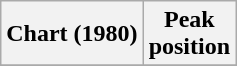<table class="wikitable sortable plainrowheaders">
<tr>
<th>Chart (1980)</th>
<th>Peak<br>position</th>
</tr>
<tr>
</tr>
</table>
